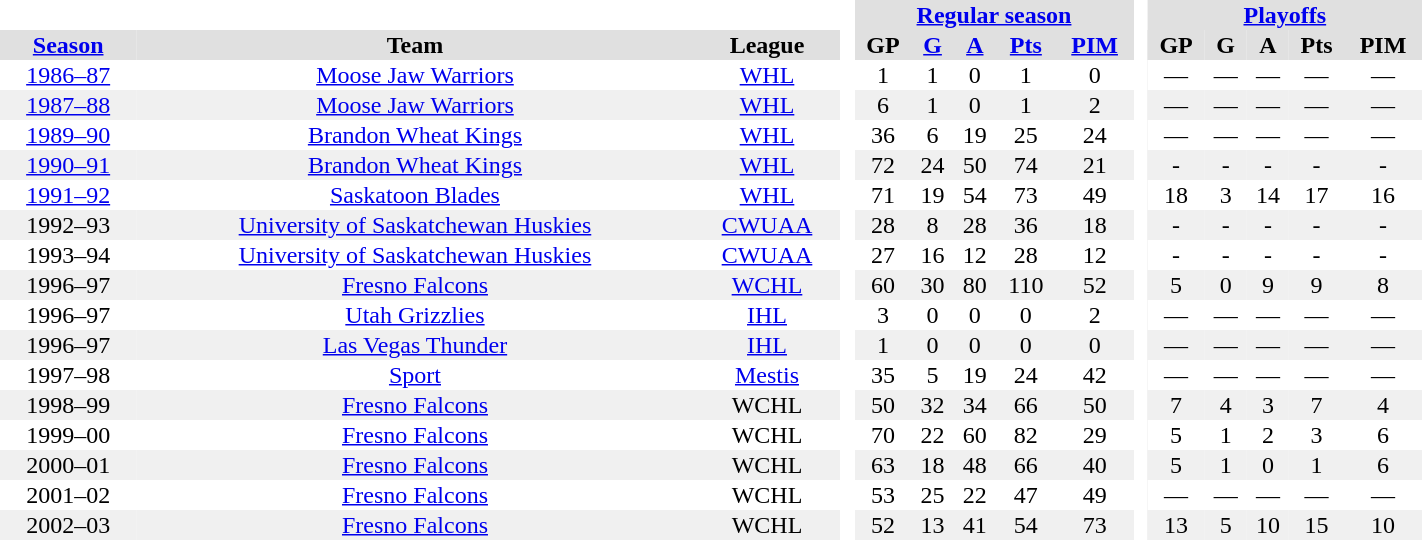<table BORDER="0" CELLPADDING="1" CELLSPACING="0" WIDTH="75%">
<tr ALIGN="center" bgcolor="#e0e0e0">
<th colspan="3" bgcolor="#ffffff"> </th>
<th rowspan="99" bgcolor="#ffffff"> </th>
<th colspan="5"><a href='#'>Regular season</a></th>
<th rowspan="99" bgcolor="#ffffff"> </th>
<th colspan="5"><a href='#'>Playoffs</a></th>
</tr>
<tr ALIGN="center" bgcolor="#e0e0e0">
<th><a href='#'>Season</a></th>
<th>Team</th>
<th>League</th>
<th>GP</th>
<th><a href='#'>G</a></th>
<th><a href='#'>A</a></th>
<th><a href='#'>Pts</a></th>
<th><a href='#'>PIM</a></th>
<th>GP</th>
<th>G</th>
<th>A</th>
<th>Pts</th>
<th>PIM</th>
</tr>
<tr ALIGN="center">
<td><a href='#'>1986–87</a></td>
<td><a href='#'>Moose Jaw Warriors</a></td>
<td><a href='#'>WHL</a></td>
<td>1</td>
<td>1</td>
<td>0</td>
<td>1</td>
<td>0</td>
<td>—</td>
<td>—</td>
<td>—</td>
<td>—</td>
<td>—</td>
</tr>
<tr ALIGN="center" bgcolor="#f0f0f0">
<td><a href='#'>1987–88</a></td>
<td><a href='#'>Moose Jaw Warriors</a></td>
<td><a href='#'>WHL</a></td>
<td>6</td>
<td>1</td>
<td>0</td>
<td>1</td>
<td>2</td>
<td>—</td>
<td>—</td>
<td>—</td>
<td>—</td>
<td>—</td>
</tr>
<tr ALIGN="center">
<td><a href='#'>1989–90</a></td>
<td><a href='#'>Brandon Wheat Kings</a></td>
<td><a href='#'>WHL</a></td>
<td>36</td>
<td>6</td>
<td>19</td>
<td>25</td>
<td>24</td>
<td>—</td>
<td>—</td>
<td>—</td>
<td>—</td>
<td>—</td>
</tr>
<tr ALIGN="center" bgcolor="#f0f0f0">
<td><a href='#'>1990–91</a></td>
<td><a href='#'>Brandon Wheat Kings</a></td>
<td><a href='#'>WHL</a></td>
<td>72</td>
<td>24</td>
<td>50</td>
<td>74</td>
<td>21</td>
<td>-</td>
<td>-</td>
<td>-</td>
<td>-</td>
<td>-</td>
</tr>
<tr ALIGN="center">
<td><a href='#'>1991–92</a></td>
<td><a href='#'>Saskatoon Blades</a></td>
<td><a href='#'>WHL</a></td>
<td>71</td>
<td>19</td>
<td>54</td>
<td>73</td>
<td>49</td>
<td>18</td>
<td>3</td>
<td>14</td>
<td>17</td>
<td>16</td>
</tr>
<tr ALIGN="center" bgcolor="#f0f0f0">
<td>1992–93</td>
<td><a href='#'>University of Saskatchewan Huskies</a></td>
<td><a href='#'>CWUAA</a></td>
<td>28</td>
<td>8</td>
<td>28</td>
<td>36</td>
<td>18</td>
<td>-</td>
<td>-</td>
<td>-</td>
<td>-</td>
<td>-</td>
</tr>
<tr ALIGN="center">
<td>1993–94</td>
<td><a href='#'>University of Saskatchewan Huskies</a></td>
<td><a href='#'>CWUAA</a></td>
<td>27</td>
<td>16</td>
<td>12</td>
<td>28</td>
<td>12</td>
<td>-</td>
<td>-</td>
<td>-</td>
<td>-</td>
<td>-</td>
</tr>
<tr ALIGN="center" bgcolor="#f0f0f0">
<td>1996–97</td>
<td><a href='#'>Fresno Falcons</a></td>
<td><a href='#'>WCHL</a></td>
<td>60</td>
<td>30</td>
<td>80</td>
<td>110</td>
<td>52</td>
<td>5</td>
<td>0</td>
<td>9</td>
<td>9</td>
<td>8</td>
</tr>
<tr ALIGN="center">
<td>1996–97</td>
<td><a href='#'>Utah Grizzlies</a></td>
<td><a href='#'>IHL</a></td>
<td>3</td>
<td>0</td>
<td>0</td>
<td>0</td>
<td>2</td>
<td>—</td>
<td>—</td>
<td>—</td>
<td>—</td>
<td>—</td>
</tr>
<tr ALIGN="center" bgcolor="#f0f0f0">
<td>1996–97</td>
<td><a href='#'>Las Vegas Thunder</a></td>
<td><a href='#'>IHL</a></td>
<td>1</td>
<td>0</td>
<td>0</td>
<td>0</td>
<td>0</td>
<td>—</td>
<td>—</td>
<td>—</td>
<td>—</td>
<td>—</td>
</tr>
<tr ALIGN="center">
<td>1997–98</td>
<td><a href='#'>Sport</a></td>
<td><a href='#'>Mestis</a></td>
<td>35</td>
<td>5</td>
<td>19</td>
<td>24</td>
<td>42</td>
<td>—</td>
<td>—</td>
<td>—</td>
<td>—</td>
<td>—</td>
</tr>
<tr ALIGN="center" bgcolor="#f0f0f0">
<td>1998–99</td>
<td><a href='#'>Fresno Falcons</a></td>
<td>WCHL</td>
<td>50</td>
<td>32</td>
<td>34</td>
<td>66</td>
<td>50</td>
<td>7</td>
<td>4</td>
<td>3</td>
<td>7</td>
<td>4</td>
</tr>
<tr ALIGN="center">
<td>1999–00</td>
<td><a href='#'>Fresno Falcons</a></td>
<td>WCHL</td>
<td>70</td>
<td>22</td>
<td>60</td>
<td>82</td>
<td>29</td>
<td>5</td>
<td>1</td>
<td>2</td>
<td>3</td>
<td>6</td>
</tr>
<tr ALIGN="center" bgcolor="#f0f0f0">
<td>2000–01</td>
<td><a href='#'>Fresno Falcons</a></td>
<td>WCHL</td>
<td>63</td>
<td>18</td>
<td>48</td>
<td>66</td>
<td>40</td>
<td>5</td>
<td>1</td>
<td>0</td>
<td>1</td>
<td>6</td>
</tr>
<tr ALIGN="center">
<td>2001–02</td>
<td><a href='#'>Fresno Falcons</a></td>
<td>WCHL</td>
<td>53</td>
<td>25</td>
<td>22</td>
<td>47</td>
<td>49</td>
<td>—</td>
<td>—</td>
<td>—</td>
<td>—</td>
<td>—</td>
</tr>
<tr ALIGN="center" bgcolor="#f0f0f0">
<td>2002–03</td>
<td><a href='#'>Fresno Falcons</a></td>
<td>WCHL</td>
<td>52</td>
<td>13</td>
<td>41</td>
<td>54</td>
<td>73</td>
<td>13</td>
<td>5</td>
<td>10</td>
<td>15</td>
<td>10</td>
</tr>
</table>
